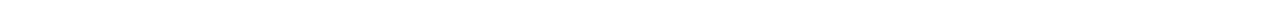<table style="width:88%; text-align:center;">
<tr style="color:white;">
<td style="background:"><strong>2</strong></td>
<td style="background:"><strong>48</strong></td>
<td style="background:"><strong>7</strong></td>
<td style="background:"><strong>47</strong></td>
</tr>
</table>
